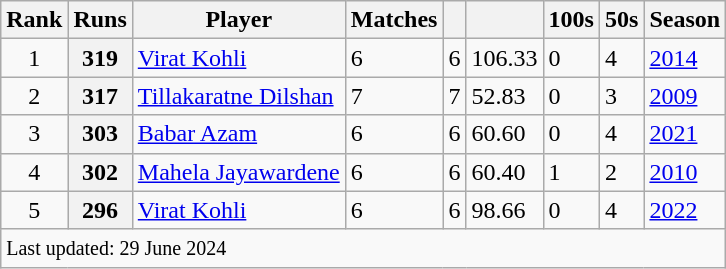<table class="wikitable sortable">
<tr>
<th>Rank</th>
<th>Runs</th>
<th>Player</th>
<th>Matches</th>
<th></th>
<th></th>
<th>100s</th>
<th>50s</th>
<th>Season</th>
</tr>
<tr>
<td align=center>1</td>
<th>319</th>
<td> <a href='#'>Virat Kohli</a></td>
<td>6</td>
<td>6</td>
<td>106.33</td>
<td>0</td>
<td>4</td>
<td><a href='#'>2014</a></td>
</tr>
<tr>
<td align=center>2</td>
<th>317</th>
<td> <a href='#'>Tillakaratne Dilshan</a></td>
<td>7</td>
<td>7</td>
<td>52.83</td>
<td>0</td>
<td>3</td>
<td><a href='#'>2009</a></td>
</tr>
<tr>
<td align=center>3</td>
<th>303</th>
<td> <a href='#'>Babar Azam</a></td>
<td>6</td>
<td>6</td>
<td>60.60</td>
<td>0</td>
<td>4</td>
<td><a href='#'>2021</a></td>
</tr>
<tr>
<td align=center>4</td>
<th>302</th>
<td> <a href='#'>Mahela Jayawardene</a></td>
<td>6</td>
<td>6</td>
<td>60.40</td>
<td>1</td>
<td>2</td>
<td><a href='#'>2010</a></td>
</tr>
<tr>
<td align=center>5</td>
<th>296</th>
<td> <a href='#'>Virat Kohli</a></td>
<td>6</td>
<td>6</td>
<td>98.66</td>
<td>0</td>
<td>4</td>
<td><a href='#'>2022</a></td>
</tr>
<tr>
<td colspan="9"><small>Last updated: 29 June 2024</small></td>
</tr>
</table>
